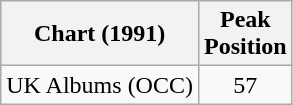<table class="wikitable sortable">
<tr>
<th scope="col">Chart (1991)</th>
<th scope="col">Peak<br>Position</th>
</tr>
<tr>
<td scope="row">UK Albums (OCC)</td>
<td align="center">57</td>
</tr>
</table>
